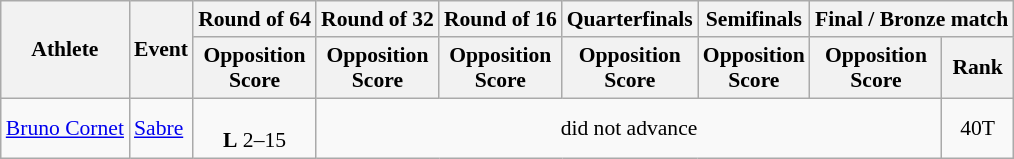<table class=wikitable style="font-size:90%">
<tr>
<th rowspan="2">Athlete</th>
<th rowspan="2">Event</th>
<th>Round of 64</th>
<th>Round of 32</th>
<th>Round of 16</th>
<th>Quarterfinals</th>
<th>Semifinals</th>
<th colspan="2">Final / Bronze match</th>
</tr>
<tr>
<th>Opposition<br>Score</th>
<th>Opposition<br>Score</th>
<th>Opposition<br>Score</th>
<th>Opposition<br>Score</th>
<th>Opposition<br>Score</th>
<th>Opposition<br>Score</th>
<th>Rank</th>
</tr>
<tr>
<td><a href='#'>Bruno Cornet</a></td>
<td><a href='#'>Sabre</a></td>
<td align=center> <br> <strong>L</strong>  2–15</td>
<td align=center colspan=5>did not advance</td>
<td align=center>40T</td>
</tr>
</table>
